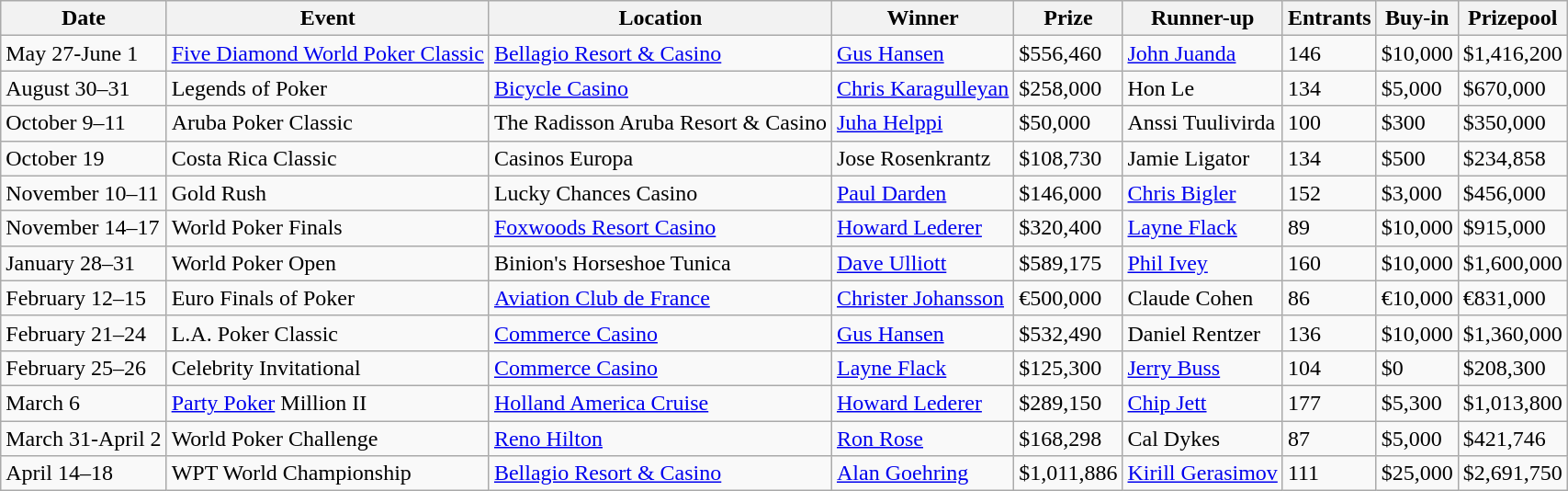<table class="wikitable">
<tr>
<th>Date</th>
<th>Event</th>
<th>Location</th>
<th>Winner</th>
<th>Prize</th>
<th>Runner-up</th>
<th>Entrants</th>
<th>Buy-in</th>
<th>Prizepool</th>
</tr>
<tr>
<td>May 27-June 1</td>
<td><a href='#'>Five Diamond World Poker Classic</a></td>
<td><a href='#'>Bellagio Resort & Casino</a></td>
<td><a href='#'>Gus Hansen</a></td>
<td>$556,460</td>
<td><a href='#'>John Juanda</a></td>
<td>146</td>
<td>$10,000</td>
<td>$1,416,200</td>
</tr>
<tr>
<td>August 30–31</td>
<td>Legends of Poker</td>
<td><a href='#'>Bicycle Casino</a></td>
<td><a href='#'>Chris Karagulleyan</a></td>
<td>$258,000</td>
<td>Hon Le</td>
<td>134</td>
<td>$5,000</td>
<td>$670,000</td>
</tr>
<tr>
<td>October 9–11</td>
<td>Aruba Poker Classic</td>
<td>The Radisson Aruba Resort & Casino</td>
<td><a href='#'>Juha Helppi</a></td>
<td>$50,000</td>
<td>Anssi Tuulivirda</td>
<td>100</td>
<td>$300</td>
<td>$350,000</td>
</tr>
<tr>
<td>October 19</td>
<td>Costa Rica Classic</td>
<td>Casinos Europa</td>
<td>Jose Rosenkrantz</td>
<td>$108,730</td>
<td>Jamie Ligator</td>
<td>134</td>
<td>$500</td>
<td>$234,858</td>
</tr>
<tr>
<td>November 10–11</td>
<td>Gold Rush</td>
<td>Lucky Chances Casino</td>
<td><a href='#'>Paul Darden</a></td>
<td>$146,000</td>
<td><a href='#'>Chris Bigler</a></td>
<td>152</td>
<td>$3,000</td>
<td>$456,000</td>
</tr>
<tr>
<td>November 14–17</td>
<td>World Poker Finals</td>
<td><a href='#'>Foxwoods Resort Casino</a></td>
<td><a href='#'>Howard Lederer</a></td>
<td>$320,400</td>
<td><a href='#'>Layne Flack</a></td>
<td>89</td>
<td>$10,000</td>
<td>$915,000</td>
</tr>
<tr>
<td>January 28–31</td>
<td>World Poker Open</td>
<td>Binion's Horseshoe Tunica</td>
<td><a href='#'>Dave Ulliott</a></td>
<td>$589,175</td>
<td><a href='#'>Phil Ivey</a></td>
<td>160</td>
<td>$10,000</td>
<td>$1,600,000</td>
</tr>
<tr>
<td>February 12–15</td>
<td>Euro Finals of Poker</td>
<td><a href='#'>Aviation Club de France</a></td>
<td><a href='#'>Christer Johansson</a></td>
<td>€500,000</td>
<td>Claude Cohen</td>
<td>86</td>
<td>€10,000</td>
<td>€831,000</td>
</tr>
<tr>
<td>February 21–24</td>
<td>L.A. Poker Classic</td>
<td><a href='#'>Commerce Casino</a></td>
<td><a href='#'>Gus Hansen</a></td>
<td>$532,490</td>
<td>Daniel Rentzer</td>
<td>136</td>
<td>$10,000</td>
<td>$1,360,000</td>
</tr>
<tr>
<td>February 25–26</td>
<td>Celebrity Invitational</td>
<td><a href='#'>Commerce Casino</a></td>
<td><a href='#'>Layne Flack</a></td>
<td>$125,300</td>
<td><a href='#'>Jerry Buss</a></td>
<td>104</td>
<td>$0</td>
<td>$208,300</td>
</tr>
<tr>
<td>March 6</td>
<td><a href='#'>Party Poker</a> Million II</td>
<td><a href='#'>Holland America Cruise</a></td>
<td><a href='#'>Howard Lederer</a></td>
<td>$289,150</td>
<td><a href='#'>Chip Jett</a></td>
<td>177</td>
<td>$5,300</td>
<td>$1,013,800</td>
</tr>
<tr>
<td>March 31-April 2</td>
<td>World Poker Challenge</td>
<td><a href='#'>Reno Hilton</a></td>
<td><a href='#'>Ron Rose</a></td>
<td>$168,298</td>
<td>Cal Dykes</td>
<td>87</td>
<td>$5,000</td>
<td>$421,746</td>
</tr>
<tr>
<td>April 14–18</td>
<td>WPT World Championship</td>
<td><a href='#'>Bellagio Resort & Casino</a></td>
<td><a href='#'>Alan Goehring</a></td>
<td>$1,011,886</td>
<td><a href='#'>Kirill Gerasimov</a></td>
<td>111</td>
<td>$25,000</td>
<td>$2,691,750</td>
</tr>
</table>
